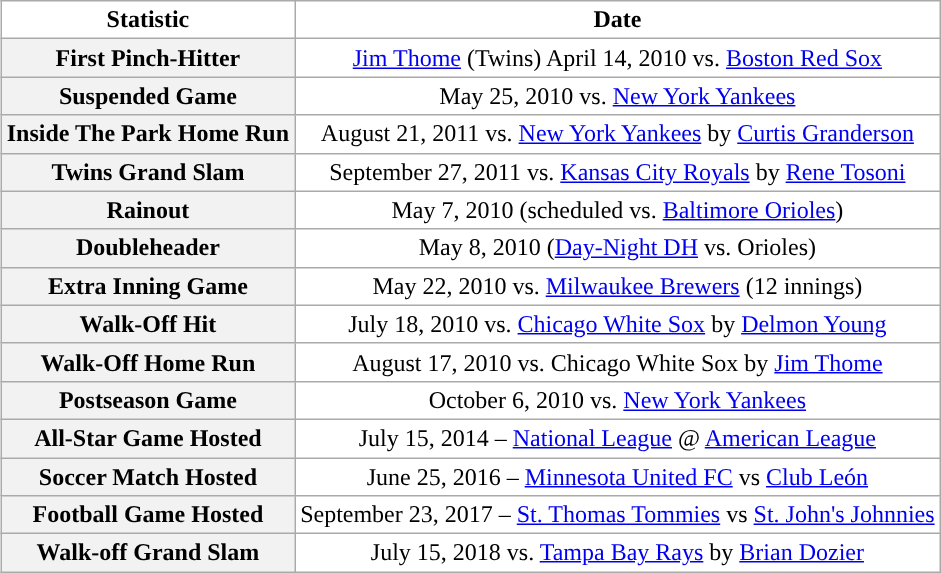<table class="wikitable" align=center style="margin-left:15px; text-align:center; background:#ffffff;">
<tr>
<td><strong>Statistic</strong></td>
<td><strong>Date</strong></td>
</tr>
<tr>
<th>First Pinch-Hitter</th>
<td><a href='#'>Jim Thome</a>  (Twins) April 14, 2010 vs. <a href='#'>Boston Red Sox</a></td>
</tr>
<tr>
<th>Suspended Game</th>
<td>May 25, 2010 vs. <a href='#'>New York Yankees</a></td>
</tr>
<tr>
<th>Inside The Park Home Run</th>
<td>August 21, 2011 vs.  <a href='#'>New York Yankees</a> by <a href='#'>Curtis Granderson</a></td>
</tr>
<tr>
<th>Twins Grand Slam</th>
<td>September 27, 2011 vs. <a href='#'>Kansas City Royals</a> by <a href='#'>Rene Tosoni</a></td>
</tr>
<tr>
<th>Rainout</th>
<td>May 7, 2010 (scheduled vs. <a href='#'>Baltimore Orioles</a>)</td>
</tr>
<tr>
<th>Doubleheader</th>
<td>May 8, 2010 (<a href='#'>Day-Night DH</a> vs. Orioles)</td>
</tr>
<tr>
<th>Extra Inning Game</th>
<td>May 22, 2010 vs. <a href='#'>Milwaukee Brewers</a> (12 innings)</td>
</tr>
<tr>
<th>Walk-Off Hit</th>
<td>July 18, 2010 vs. <a href='#'>Chicago White Sox</a> by <a href='#'>Delmon Young</a></td>
</tr>
<tr>
<th>Walk-Off Home Run</th>
<td>August 17, 2010 vs. Chicago White Sox by <a href='#'>Jim Thome</a></td>
</tr>
<tr>
<th>Postseason Game</th>
<td>October 6, 2010 vs. <a href='#'>New York Yankees</a></td>
</tr>
<tr>
<th>All-Star Game Hosted</th>
<td>July 15, 2014 – <a href='#'>National League</a> @ <a href='#'>American League</a></td>
</tr>
<tr>
<th>Soccer Match Hosted</th>
<td>June 25, 2016 – <a href='#'>Minnesota United FC</a> vs <a href='#'>Club León</a></td>
</tr>
<tr>
<th>Football Game Hosted</th>
<td>September 23, 2017 – <a href='#'>St. Thomas Tommies</a> vs <a href='#'>St. John's Johnnies</a></td>
</tr>
<tr>
<th>Walk-off Grand Slam</th>
<td>July 15, 2018 vs. <a href='#'>Tampa Bay Rays</a> by <a href='#'>Brian Dozier</a></td>
</tr>
</table>
